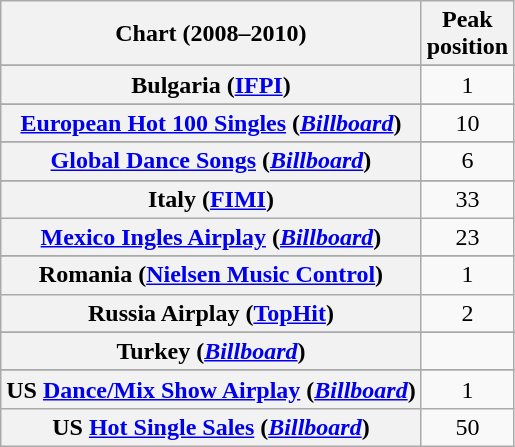<table class="wikitable sortable plainrowheaders">
<tr>
<th>Chart (2008–2010)</th>
<th>Peak<br>position</th>
</tr>
<tr>
</tr>
<tr>
</tr>
<tr>
<th scope="row">Bulgaria (<a href='#'>IFPI</a>)</th>
<td style="text-align:center;">1</td>
</tr>
<tr>
</tr>
<tr>
</tr>
<tr>
</tr>
<tr>
</tr>
<tr>
<th scope="row"><a href='#'>European Hot 100 Singles</a> (<em><a href='#'>Billboard</a></em>)</th>
<td style="text-align:center;">10</td>
</tr>
<tr>
</tr>
<tr>
</tr>
<tr>
</tr>
<tr>
<th scope="row"><a href='#'>Global Dance Songs</a> (<em><a href='#'>Billboard</a></em>)</th>
<td style="text-align:center;">6</td>
</tr>
<tr>
</tr>
<tr>
</tr>
<tr>
</tr>
<tr>
</tr>
<tr>
<th scope="row">Italy (<a href='#'>FIMI</a>)</th>
<td style="text-align:center;">33</td>
</tr>
<tr>
<th scope="row"><a href='#'>Mexico Ingles Airplay</a> (<em><a href='#'>Billboard</a></em>)</th>
<td style="text-align:center;">23</td>
</tr>
<tr>
</tr>
<tr>
</tr>
<tr>
</tr>
<tr>
</tr>
<tr>
<th scope="row">Romania (<a href='#'>Nielsen Music Control</a>)</th>
<td style="text-align:center;">1</td>
</tr>
<tr>
<th scope="row">Russia Airplay (<a href='#'>TopHit</a>)</th>
<td style="text-align:center;">2</td>
</tr>
<tr>
</tr>
<tr>
</tr>
<tr>
</tr>
<tr>
</tr>
<tr>
</tr>
<tr>
<th scope="row">Turkey (<em><a href='#'>Billboard</a></em>)</th>
<td></td>
</tr>
<tr>
</tr>
<tr>
</tr>
<tr>
<th scope="row">US <a href='#'>Dance/Mix Show Airplay</a> (<em><a href='#'>Billboard</a></em>)</th>
<td style="text-align:center;">1</td>
</tr>
<tr>
<th scope="row">US <a href='#'>Hot Single Sales</a> (<em><a href='#'>Billboard</a></em>)</th>
<td style="text-align:center;">50</td>
</tr>
</table>
